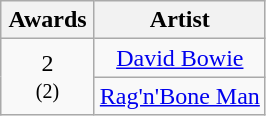<table class="wikitable" rowspan="2" style="text-align:center;">
<tr>
<th scope="col" style="width:55px;">Awards</th>
<th scope="col" style="text-align:center;">Artist</th>
</tr>
<tr>
<td rowspan="2">2<br><small>(2)</small></td>
<td><a href='#'>David Bowie</a></td>
</tr>
<tr>
<td><a href='#'>Rag'n'Bone Man</a></td>
</tr>
</table>
